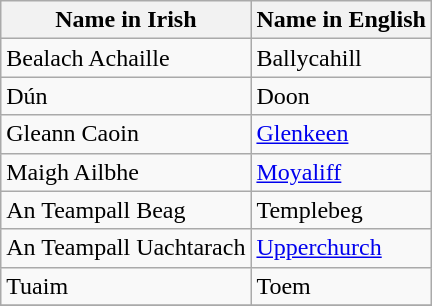<table class="wikitable">
<tr>
<th>Name in Irish</th>
<th>Name in English</th>
</tr>
<tr>
<td>Bealach Achaille</td>
<td>Ballycahill</td>
</tr>
<tr>
<td>Dún</td>
<td>Doon</td>
</tr>
<tr>
<td>Gleann Caoin</td>
<td><a href='#'>Glenkeen</a></td>
</tr>
<tr>
<td>Maigh Ailbhe</td>
<td><a href='#'>Moyaliff</a></td>
</tr>
<tr>
<td>An Teampall Beag</td>
<td>Templebeg</td>
</tr>
<tr>
<td>An Teampall Uachtarach</td>
<td><a href='#'>Upperchurch</a></td>
</tr>
<tr>
<td>Tuaim</td>
<td>Toem</td>
</tr>
<tr>
</tr>
</table>
